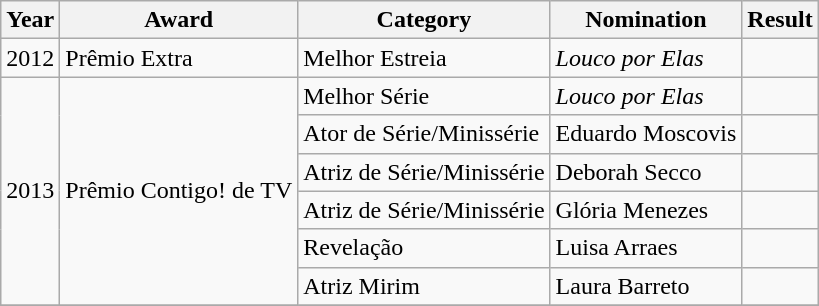<table class="wikitable">
<tr>
<th>Year</th>
<th>Award</th>
<th>Category</th>
<th>Nomination</th>
<th>Result</th>
</tr>
<tr>
<td>2012</td>
<td>Prêmio Extra</td>
<td>Melhor Estreia</td>
<td><em>Louco por Elas</em></td>
<td></td>
</tr>
<tr>
<td rowspan="6">2013</td>
<td rowspan="6">Prêmio Contigo! de TV</td>
<td>Melhor Série</td>
<td><em>Louco por Elas</em></td>
<td></td>
</tr>
<tr>
<td>Ator de Série/Minissérie</td>
<td>Eduardo Moscovis</td>
<td></td>
</tr>
<tr>
<td rowspan "2">Atriz de Série/Minissérie</td>
<td>Deborah Secco</td>
<td></td>
</tr>
<tr>
<td>Atriz de Série/Minissérie</td>
<td>Glória Menezes</td>
<td></td>
</tr>
<tr>
<td>Revelação</td>
<td>Luisa Arraes</td>
<td></td>
</tr>
<tr>
<td>Atriz Mirim</td>
<td>Laura Barreto</td>
<td></td>
</tr>
<tr>
</tr>
</table>
